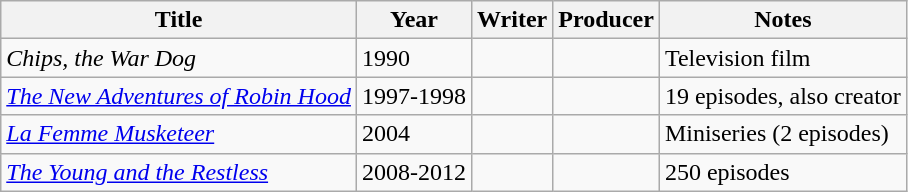<table class="wikitable sortable">
<tr>
<th>Title</th>
<th>Year</th>
<th>Writer</th>
<th>Producer</th>
<th>Notes</th>
</tr>
<tr>
<td><em>Chips, the War Dog</em></td>
<td>1990</td>
<td></td>
<td></td>
<td>Television film</td>
</tr>
<tr>
<td><em><a href='#'>The New Adventures of Robin Hood</a></em></td>
<td>1997-1998</td>
<td></td>
<td></td>
<td>19 episodes, also creator</td>
</tr>
<tr>
<td><em><a href='#'>La Femme Musketeer</a></em></td>
<td>2004</td>
<td></td>
<td></td>
<td>Miniseries (2 episodes)</td>
</tr>
<tr>
<td><em><a href='#'>The Young and the Restless</a></em></td>
<td>2008-2012</td>
<td></td>
<td></td>
<td>250 episodes</td>
</tr>
</table>
